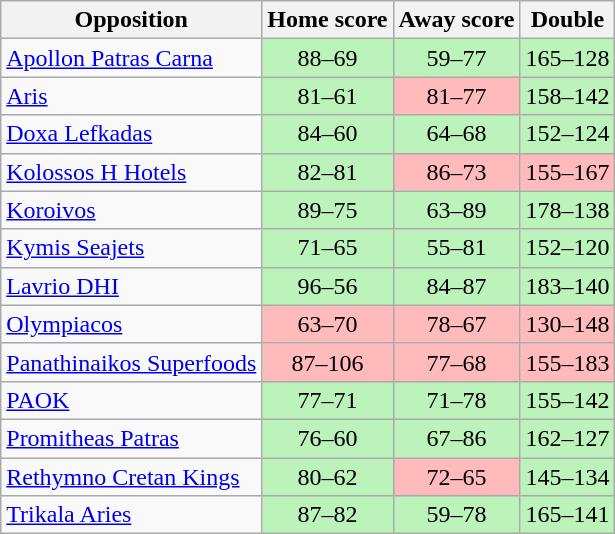<table class="wikitable" style="text-align: center;">
<tr>
<th>Opposition</th>
<th>Home score</th>
<th>Away score</th>
<th>Double</th>
</tr>
<tr>
<td align="left"><a href='#'>Apollon Patras Carna</a></td>
<td bgcolor=#BBF3BB>88–69</td>
<td bgcolor=#BBF3BB>59–77</td>
<td bgcolor=#BBF3BB>165–128</td>
</tr>
<tr>
<td align="left"><a href='#'>Aris</a></td>
<td bgcolor=#BBF3BB>81–61</td>
<td bgcolor=#FFBBBB>81–77</td>
<td bgcolor=#BBF3BB>158–142</td>
</tr>
<tr>
<td align="left"><a href='#'>Doxa Lefkadas</a></td>
<td bgcolor=#BBF3BB>84–60</td>
<td bgcolor=#BBF3BB>64–68</td>
<td bgcolor=#BBF3BB>152–124</td>
</tr>
<tr>
<td align="left"><a href='#'>Kolossos H Hotels</a></td>
<td bgcolor=#BBF3BB>82–81</td>
<td bgcolor=#FFBBBB>86–73</td>
<td bgcolor=#FFBBBB>155–167</td>
</tr>
<tr>
<td align="left"><a href='#'>Koroivos</a></td>
<td bgcolor=#BBF3BB>89–75</td>
<td bgcolor=#BBF3BB>63–89</td>
<td bgcolor=#BBF3BB>178–138</td>
</tr>
<tr>
<td align="left"><a href='#'>Kymis Seajets</a></td>
<td bgcolor=#BBF3BB>71–65</td>
<td bgcolor=#BBF3BB>55–81</td>
<td bgcolor=#BBF3BB>152–120</td>
</tr>
<tr>
<td align="left"><a href='#'>Lavrio DHI</a></td>
<td bgcolor=#BBF3BB>96–56</td>
<td bgcolor=#BBF3BB>84–87</td>
<td bgcolor=#BBF3BB>183–140</td>
</tr>
<tr>
<td align="left"><a href='#'>Olympiacos</a></td>
<td bgcolor=#FFBBBB>63–70</td>
<td bgcolor=#FFBBBB>78–67</td>
<td bgcolor=#FFBBBB>130–148</td>
</tr>
<tr>
<td align="left"><a href='#'>Panathinaikos Superfoods</a></td>
<td bgcolor=#FFBBBB>87–106</td>
<td bgcolor=#FFBBBB>77–68</td>
<td bgcolor=#FFBBBB>155–183</td>
</tr>
<tr>
<td align="left"><a href='#'>PAOK</a></td>
<td bgcolor=#BBF3BB>77–71</td>
<td bgcolor=#BBF3BB>71–78</td>
<td bgcolor=#BBF3BB>155–142</td>
</tr>
<tr>
<td align="left"><a href='#'>Promitheas Patras</a></td>
<td bgcolor=#BBF3BB>76–60</td>
<td bgcolor=#BBF3BB>67–86</td>
<td bgcolor=#BBF3BB>162–127</td>
</tr>
<tr>
<td align="left"><a href='#'>Rethymno Cretan Kings</a></td>
<td bgcolor=#BBF3BB>80–62</td>
<td bgcolor=#FFBBBB>72–65</td>
<td bgcolor=#BBF3BB>145–134</td>
</tr>
<tr>
<td align="left"><a href='#'>Trikala Aries</a></td>
<td bgcolor=#BBF3BB>87–82</td>
<td bgcolor=#BBF3BB>59–78</td>
<td bgcolor=#BBF3BB>165–141</td>
</tr>
</table>
